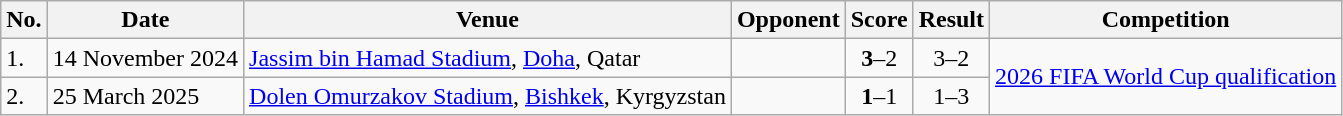<table class="wikitable" style="font-size:100%">
<tr>
<th>No.</th>
<th>Date</th>
<th>Venue</th>
<th>Opponent</th>
<th>Score</th>
<th>Result</th>
<th>Competition</th>
</tr>
<tr>
<td>1.</td>
<td>14 November 2024</td>
<td><a href='#'>Jassim bin Hamad Stadium</a>, <a href='#'>Doha</a>, Qatar</td>
<td></td>
<td align=center><strong>3</strong>–2</td>
<td align=center>3–2</td>
<td rowspan=2><a href='#'>2026 FIFA World Cup qualification</a></td>
</tr>
<tr>
<td>2.</td>
<td>25 March 2025</td>
<td><a href='#'>Dolen Omurzakov Stadium</a>, <a href='#'>Bishkek</a>, Kyrgyzstan</td>
<td></td>
<td align=center><strong>1</strong>–1</td>
<td align=center>1–3</td>
</tr>
</table>
